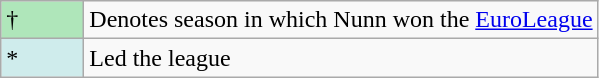<table class="wikitable">
<tr>
<td style="background:#AFE6BA; width:3em;">†</td>
<td>Denotes season in which Nunn won the <a href='#'>EuroLeague</a></td>
</tr>
<tr>
<td style="background:#CFECEC; width:1em">*</td>
<td>Led the league</td>
</tr>
</table>
